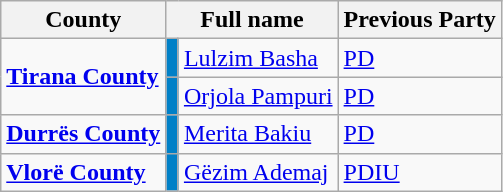<table class="wikitable">
<tr>
<th>County</th>
<th colspan="2">Full name</th>
<th>Previous Party</th>
</tr>
<tr>
<td rowspan="2"><strong><a href='#'>Tirana County</a></strong></td>
<td bgcolor="#0080C7" width="1"></td>
<td><a href='#'>Lulzim Basha</a></td>
<td><a href='#'>PD</a></td>
</tr>
<tr>
<td bgcolor="#0080C7" width="1"></td>
<td><a href='#'>Orjola Pampuri</a></td>
<td><a href='#'>PD</a></td>
</tr>
<tr>
<td><strong><a href='#'>Durrës County</a></strong></td>
<td bgcolor="#0080C7" width="1"></td>
<td><a href='#'>Merita Bakiu</a></td>
<td><a href='#'>PD</a></td>
</tr>
<tr>
<td><strong><a href='#'>Vlorë County</a></strong></td>
<td bgcolor="#0080C7" width="1"></td>
<td><a href='#'>Gëzim Ademaj</a></td>
<td><a href='#'>PDIU</a></td>
</tr>
</table>
